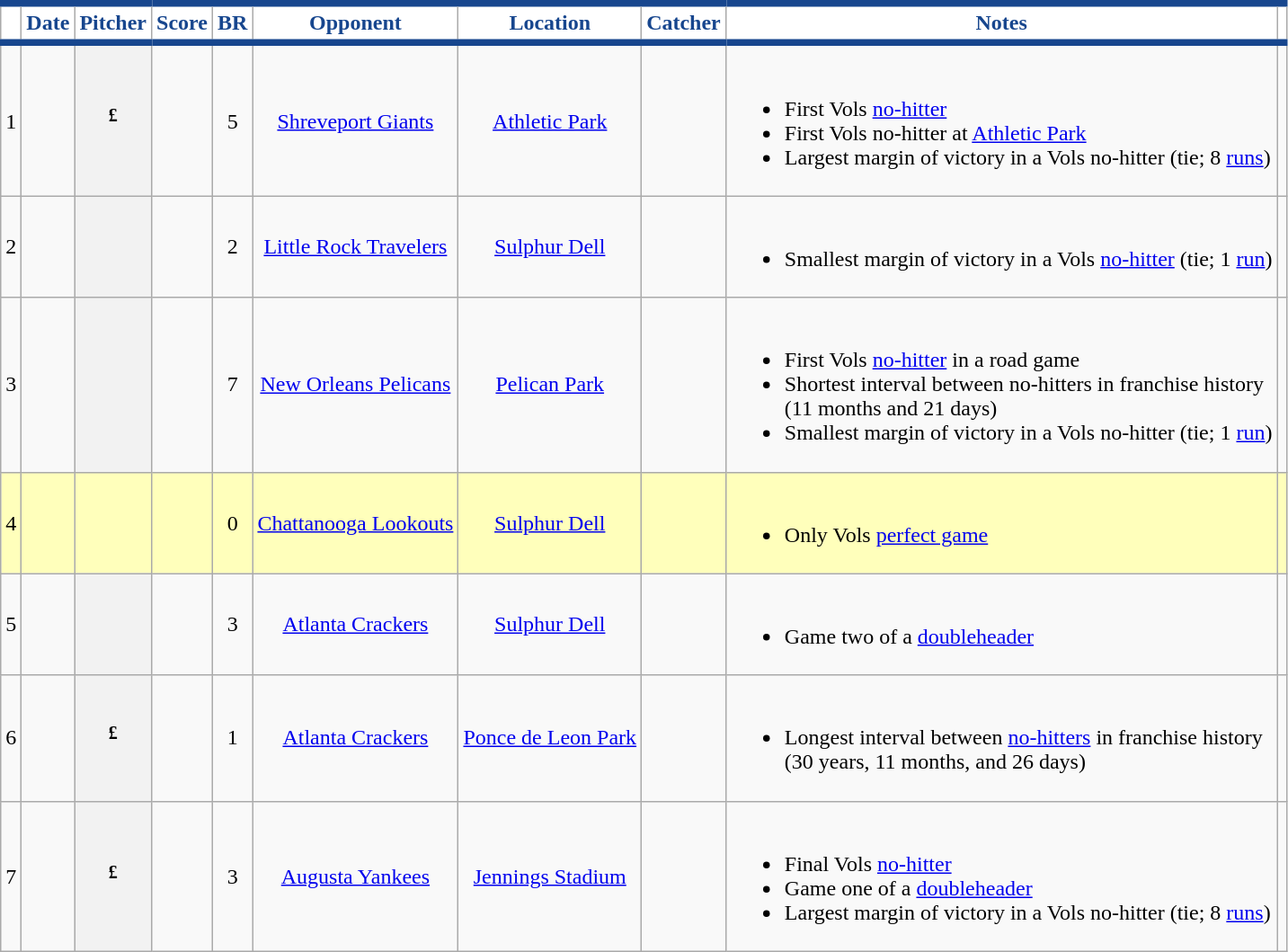<table class="wikitable sortable plainrowheaders" style="text-align:center">
<tr>
<th scope="col" style="background-color:#ffffff; border-top:#17468E 5px solid; border-bottom:#17468E 5px solid; color:#17468E"></th>
<th scope="col" style="background-color:#ffffff; border-top:#17468E 5px solid; border-bottom:#17468E 5px solid; color:#17468E">Date</th>
<th scope="col" style="background-color:#ffffff; border-top:#17468E 5px solid; border-bottom:#17468E 5px solid; color:#17468E">Pitcher</th>
<th scope="col" style="background-color:#ffffff; border-top:#17468E 5px solid; border-bottom:#17468E 5px solid; color:#17468E">Score</th>
<th scope="col" style="background-color:#ffffff; border-top:#17468E 5px solid; border-bottom:#17468E 5px solid; color:#17468E">BR</th>
<th scope="col" style="background-color:#ffffff; border-top:#17468E 5px solid; border-bottom:#17468E 5px solid; color:#17468E">Opponent</th>
<th scope="col" style="background-color:#ffffff; border-top:#17468E 5px solid; border-bottom:#17468E 5px solid; color:#17468E">Location</th>
<th scope="col" style="background-color:#ffffff; border-top:#17468E 5px solid; border-bottom:#17468E 5px solid; color:#17468E">Catcher</th>
<th class="unsortable" scope="col" style="background-color:#ffffff; border-top:#17468E 5px solid; border-bottom:#17468E 5px solid; color:#17468E">Notes</th>
<th class="unsortable" scope="col" style="background-color:#ffffff; border-top:#17468E 5px solid; border-bottom:#17468E 5px solid; color:#17468E"></th>
</tr>
<tr>
<td>1</td>
<td></td>
<th scope="row" style="text-align:center"><sup>£</sup></th>
<td></td>
<td>5</td>
<td><a href='#'>Shreveport Giants</a></td>
<td><a href='#'>Athletic Park</a></td>
<td></td>
<td align="left"><br><ul><li>First Vols <a href='#'>no-hitter</a></li><li>First Vols no-hitter at <a href='#'>Athletic Park</a></li><li>Largest margin of victory in a Vols no-hitter (tie; 8 <a href='#'>runs</a>)</li></ul></td>
<td></td>
</tr>
<tr>
<td>2</td>
<td></td>
<th scope="row" style="text-align:center"></th>
<td></td>
<td>2</td>
<td><a href='#'>Little Rock Travelers</a></td>
<td><a href='#'>Sulphur Dell</a></td>
<td></td>
<td align="left"><br><ul><li>Smallest margin of victory in a Vols <a href='#'>no-hitter</a> (tie; 1 <a href='#'>run</a>)</li></ul></td>
<td></td>
</tr>
<tr>
<td>3</td>
<td></td>
<th scope="row" style="text-align:center"></th>
<td></td>
<td>7</td>
<td><a href='#'>New Orleans Pelicans</a></td>
<td><a href='#'>Pelican Park</a></td>
<td></td>
<td align="left"><br><ul><li>First Vols <a href='#'>no-hitter</a> in a road game</li><li>Shortest interval between no-hitters in franchise history<br>(11 months and 21 days)</li><li>Smallest margin of victory in a Vols no-hitter (tie; 1 <a href='#'>run</a>)</li></ul></td>
<td></td>
</tr>
<tr>
<td style="background-color:#ffffbb">4</td>
<td style="background-color:#ffffbb"></td>
<th scope="row" style="text-align:center; background:#ffffbb"></th>
<td style="background-color:#ffffbb"></td>
<td style="background-color:#ffffbb">0</td>
<td style="background-color:#ffffbb"><a href='#'>Chattanooga Lookouts</a></td>
<td style="background-color:#ffffbb"><a href='#'>Sulphur Dell</a></td>
<td style="background-color:#ffffbb"></td>
<td style="background-color:#ffffbb" align="left"><br><ul><li>Only Vols <a href='#'>perfect game</a></li></ul></td>
<td style="background-color:#ffffbb"></td>
</tr>
<tr>
<td>5</td>
<td></td>
<th scope="row" style="text-align:center"></th>
<td></td>
<td>3</td>
<td><a href='#'>Atlanta Crackers</a></td>
<td><a href='#'>Sulphur Dell</a></td>
<td></td>
<td align="left"><br><ul><li>Game two of a <a href='#'>doubleheader</a></li></ul></td>
<td></td>
</tr>
<tr>
<td>6</td>
<td></td>
<th scope="row" style="text-align:center"><sup>£</sup></th>
<td></td>
<td>1</td>
<td><a href='#'>Atlanta Crackers</a></td>
<td><a href='#'>Ponce de Leon Park</a></td>
<td></td>
<td align="left"><br><ul><li>Longest interval between <a href='#'>no-hitters</a> in franchise history<br>(30 years, 11 months, and 26 days)</li></ul></td>
<td></td>
</tr>
<tr>
<td>7</td>
<td></td>
<th scope="row" style="text-align:center"><sup>£</sup></th>
<td></td>
<td>3</td>
<td><a href='#'>Augusta Yankees</a></td>
<td><a href='#'>Jennings Stadium</a></td>
<td></td>
<td align="left"><br><ul><li>Final Vols <a href='#'>no-hitter</a></li><li>Game one of a <a href='#'>doubleheader</a></li><li>Largest margin of victory in a Vols no-hitter (tie; 8 <a href='#'>runs</a>)</li></ul></td>
<td></td>
</tr>
</table>
